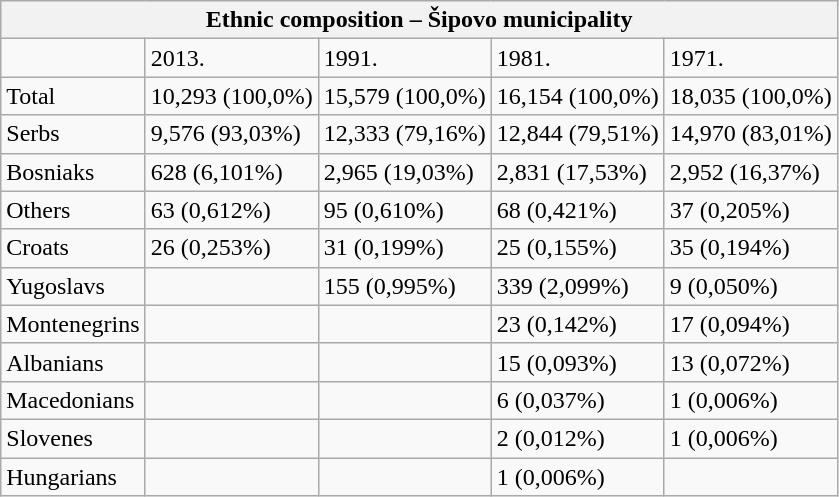<table class="wikitable">
<tr>
<th colspan="8">Ethnic composition – Šipovo municipality</th>
</tr>
<tr>
<td></td>
<td>2013.</td>
<td>1991.</td>
<td>1981.</td>
<td>1971.</td>
</tr>
<tr>
<td>Total</td>
<td>10,293 (100,0%)</td>
<td>15,579 (100,0%)</td>
<td>16,154 (100,0%)</td>
<td>18,035 (100,0%)</td>
</tr>
<tr>
<td>Serbs</td>
<td>9,576 (93,03%)</td>
<td>12,333 (79,16%)</td>
<td>12,844 (79,51%)</td>
<td>14,970 (83,01%)</td>
</tr>
<tr>
<td>Bosniaks</td>
<td>628 (6,101%)</td>
<td>2,965 (19,03%)</td>
<td>2,831 (17,53%)</td>
<td>2,952 (16,37%)</td>
</tr>
<tr>
<td>Others</td>
<td>63 (0,612%)</td>
<td>95 (0,610%)</td>
<td>68 (0,421%)</td>
<td>37 (0,205%)</td>
</tr>
<tr>
<td>Croats</td>
<td>26 (0,253%)</td>
<td>31 (0,199%)</td>
<td>25 (0,155%)</td>
<td>35 (0,194%)</td>
</tr>
<tr>
<td>Yugoslavs</td>
<td></td>
<td>155 (0,995%)</td>
<td>339 (2,099%)</td>
<td>9 (0,050%)</td>
</tr>
<tr>
<td>Montenegrins</td>
<td></td>
<td></td>
<td>23 (0,142%)</td>
<td>17 (0,094%)</td>
</tr>
<tr>
<td>Albanians</td>
<td></td>
<td></td>
<td>15 (0,093%)</td>
<td>13 (0,072%)</td>
</tr>
<tr>
<td>Macedonians</td>
<td></td>
<td></td>
<td>6 (0,037%)</td>
<td>1 (0,006%)</td>
</tr>
<tr>
<td>Slovenes</td>
<td></td>
<td></td>
<td>2 (0,012%)</td>
<td>1 (0,006%)</td>
</tr>
<tr>
<td>Hungarians</td>
<td></td>
<td></td>
<td>1 (0,006%)</td>
<td></td>
</tr>
</table>
